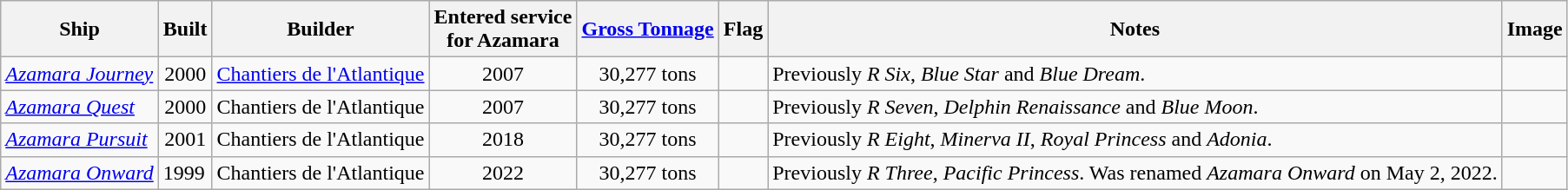<table class="wikitable">
<tr>
<th>Ship</th>
<th>Built</th>
<th>Builder</th>
<th>Entered service<br>for Azamara</th>
<th><a href='#'>Gross Tonnage</a></th>
<th>Flag</th>
<th>Notes</th>
<th>Image</th>
</tr>
<tr>
<td><em><a href='#'>Azamara Journey</a></em></td>
<td align="Center">2000</td>
<td align="Center"><a href='#'>Chantiers de l'Atlantique</a></td>
<td align="Center">2007</td>
<td align="Center">30,277 tons</td>
<td align="Center"></td>
<td align="Left">Previously <em>R Six</em>, <em>Blue Star</em> and <em>Blue Dream</em>.</td>
<td></td>
</tr>
<tr>
<td><em><a href='#'>Azamara Quest</a></em></td>
<td align="Center">2000</td>
<td align="Center">Chantiers de l'Atlantique</td>
<td align="Center">2007</td>
<td align="Center">30,277 tons</td>
<td align="Center"></td>
<td align="Left">Previously <em>R Seven</em>, <em>Delphin Renaissance</em> and <em>Blue Moon</em>.</td>
<td></td>
</tr>
<tr>
<td><em><a href='#'>Azamara Pursuit</a></em></td>
<td align="Center">2001</td>
<td align="Center">Chantiers de l'Atlantique</td>
<td align="Center">2018</td>
<td align="Center">30,277 tons</td>
<td align="Center"></td>
<td align="Left">Previously <em>R Eight</em>, <em>Minerva II</em>, <em>Royal Princess</em> and <em>Adonia</em>.</td>
<td></td>
</tr>
<tr>
<td><a href='#'><em>Azamara Onward</em></a></td>
<td>1999</td>
<td style="text-align:Center;">Chantiers de l'Atlantique</td>
<td style="text-align:Center;">2022</td>
<td style="text-align:Center;">30,277 tons</td>
<td align="Center"></td>
<td>Previously <em>R Three</em>, <em>Pacific Princess</em>. Was renamed <em>Azamara Onward</em> on May 2, 2022.</td>
<td></td>
</tr>
</table>
